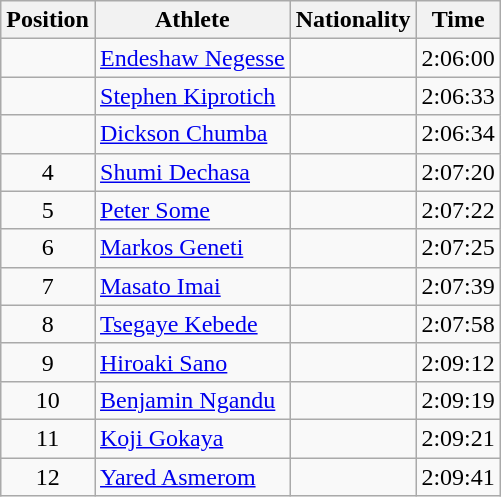<table class="wikitable sortable">
<tr>
<th>Position</th>
<th>Athlete</th>
<th>Nationality</th>
<th>Time</th>
</tr>
<tr>
<td align=center></td>
<td><a href='#'>Endeshaw Negesse</a></td>
<td></td>
<td>2:06:00</td>
</tr>
<tr>
<td align=center></td>
<td><a href='#'>Stephen Kiprotich</a></td>
<td></td>
<td>2:06:33</td>
</tr>
<tr>
<td align=center></td>
<td><a href='#'>Dickson Chumba</a></td>
<td></td>
<td>2:06:34</td>
</tr>
<tr>
<td align=center>4</td>
<td><a href='#'>Shumi Dechasa</a></td>
<td></td>
<td>2:07:20</td>
</tr>
<tr>
<td align=center>5</td>
<td><a href='#'>Peter Some</a></td>
<td></td>
<td>2:07:22</td>
</tr>
<tr>
<td align=center>6</td>
<td><a href='#'>Markos Geneti</a></td>
<td></td>
<td>2:07:25</td>
</tr>
<tr>
<td align=center>7</td>
<td><a href='#'>Masato Imai</a></td>
<td></td>
<td>2:07:39</td>
</tr>
<tr>
<td align=center>8</td>
<td><a href='#'>Tsegaye Kebede</a></td>
<td></td>
<td>2:07:58</td>
</tr>
<tr>
<td align=center>9</td>
<td><a href='#'>Hiroaki Sano</a></td>
<td></td>
<td>2:09:12</td>
</tr>
<tr>
<td align=center>10</td>
<td><a href='#'>Benjamin Ngandu</a></td>
<td></td>
<td>2:09:19</td>
</tr>
<tr>
<td align=center>11</td>
<td><a href='#'>Koji Gokaya</a></td>
<td></td>
<td>2:09:21</td>
</tr>
<tr>
<td align=center>12</td>
<td><a href='#'>Yared Asmerom</a></td>
<td></td>
<td>2:09:41</td>
</tr>
</table>
